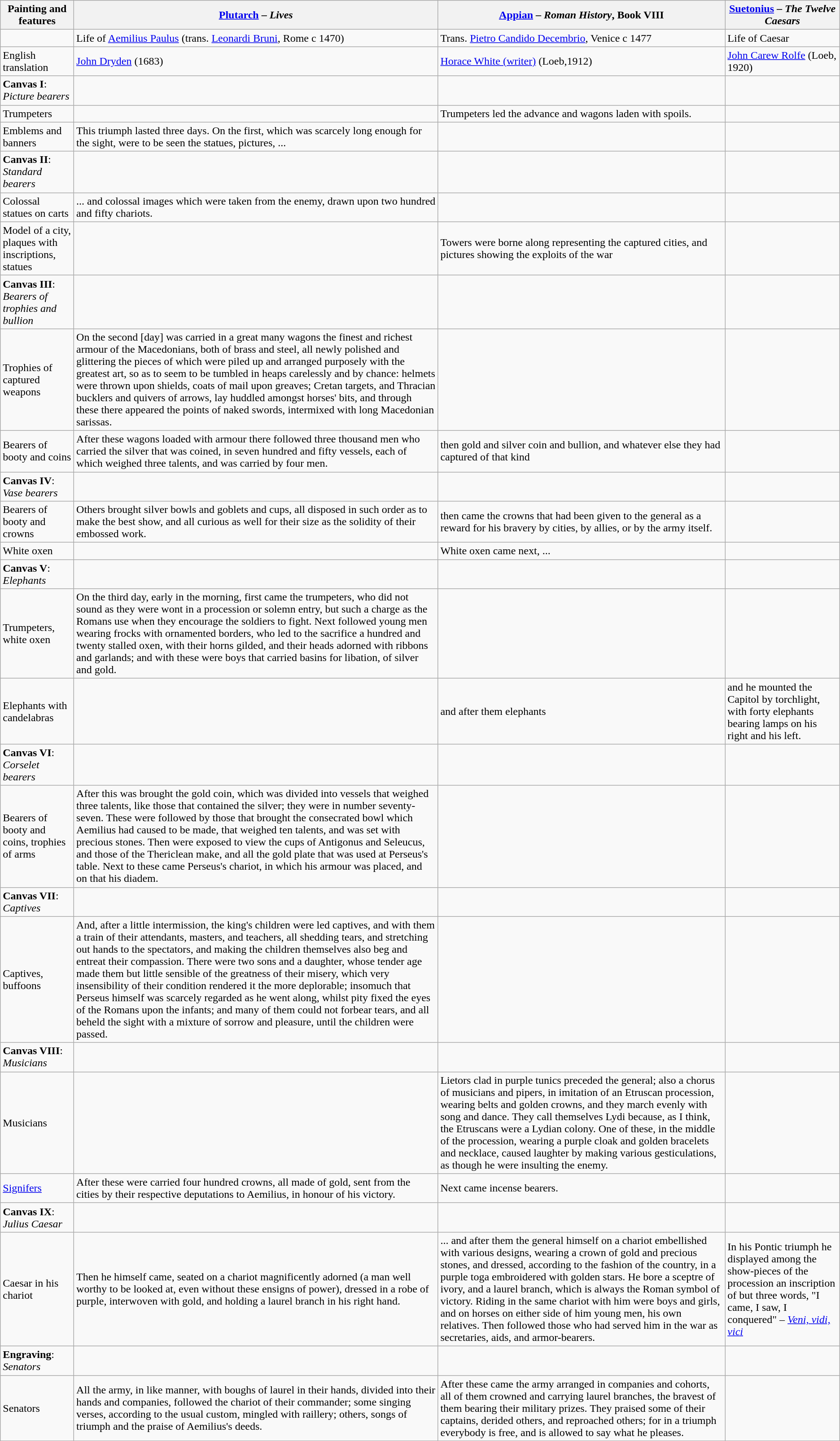<table class="wikitable unsortable">
<tr>
<th>Painting and features</th>
<th><a href='#'>Plutarch</a> – <em>Lives</em></th>
<th><a href='#'>Appian</a> – <em>Roman History</em>, Book VIII</th>
<th><a href='#'>Suetonius</a> – <em>The Twelve Caesars</em></th>
</tr>
<tr>
<td></td>
<td>Life of <a href='#'>Aemilius Paulus</a> (trans. <a href='#'>Leonardi Bruni</a>, Rome c 1470)</td>
<td>Trans. <a href='#'>Pietro Candido Decembrio</a>, Venice c 1477</td>
<td>Life of Caesar</td>
</tr>
<tr>
<td>English translation</td>
<td><a href='#'>John Dryden</a> (1683)</td>
<td><a href='#'>Horace White (writer)</a> (Loeb,1912)</td>
<td><a href='#'>John Carew Rolfe</a> (Loeb, 1920)</td>
</tr>
<tr>
<td><strong>Canvas I</strong>: <em>Picture bearers</em></td>
<td></td>
<td></td>
<td></td>
</tr>
<tr>
<td>Trumpeters</td>
<td></td>
<td>Trumpeters led the advance and wagons laden with spoils.</td>
<td></td>
</tr>
<tr>
<td>Emblems and banners</td>
<td>This triumph lasted three days. On the first, which was scarcely long enough for the sight, were to be seen the statues, pictures, ...</td>
<td></td>
<td></td>
</tr>
<tr>
<td><strong>Canvas II</strong>: <em>Standard bearers</em></td>
<td></td>
<td></td>
<td></td>
</tr>
<tr>
<td>Colossal statues on carts</td>
<td>... and colossal images which were taken from the enemy, drawn upon two hundred and fifty chariots.</td>
<td></td>
<td></td>
</tr>
<tr>
<td>Model of a city, plaques with inscriptions, statues</td>
<td></td>
<td>Towers were borne along representing the captured cities, and pictures showing the exploits of the war</td>
<td></td>
</tr>
<tr>
<td><strong>Canvas III</strong>: <em>Bearers of trophies and bullion</em></td>
<td></td>
<td></td>
<td></td>
</tr>
<tr>
<td>Trophies of captured weapons</td>
<td>On the second [day] was carried in a great many wagons the finest and richest armour of the Macedonians, both of brass and steel, all newly polished and glittering the pieces of which were piled up and arranged purposely with the greatest art, so as to seem to be tumbled in heaps carelessly and by chance: helmets were thrown upon shields, coats of mail upon greaves; Cretan targets, and Thracian bucklers and quivers of arrows, lay huddled amongst horses' bits, and through these there appeared the points of naked swords, intermixed with long Macedonian sarissas.</td>
<td></td>
<td></td>
</tr>
<tr>
<td>Bearers of booty and coins</td>
<td>After these wagons loaded with armour there followed three thousand men who carried the silver that was coined, in seven hundred and fifty vessels, each of which weighed three talents, and was carried by four men.</td>
<td>then gold and silver coin and bullion, and whatever else they had captured of that kind</td>
<td></td>
</tr>
<tr>
<td><strong>Canvas IV</strong>: <em>Vase bearers</em></td>
<td></td>
<td></td>
<td></td>
</tr>
<tr>
<td>Bearers of booty and crowns</td>
<td>Others brought silver bowls and goblets and cups, all disposed in such order as to make the best show, and all curious as well for their size as the solidity of their embossed work.</td>
<td>then came the crowns that had been given to the general as a reward for his bravery by cities, by allies, or by the army itself.</td>
<td></td>
</tr>
<tr>
<td>White oxen</td>
<td></td>
<td>White oxen came next, ...</td>
<td></td>
</tr>
<tr>
<td><strong>Canvas V</strong>: <em>Elephants</em></td>
<td></td>
<td></td>
<td></td>
</tr>
<tr>
<td>Trumpeters, white oxen</td>
<td>On the third day, early in the morning, first came the trumpeters, who did not sound as they were wont in a procession or solemn entry, but such a charge as the Romans use when they encourage the soldiers to fight. Next followed young men wearing frocks with ornamented borders, who led to the sacrifice a hundred and twenty stalled oxen, with their horns gilded, and their heads adorned with ribbons and garlands; and with these were boys that carried basins for libation, of silver and gold.</td>
<td></td>
<td></td>
</tr>
<tr>
<td>Elephants with candelabras</td>
<td></td>
<td>and after them elephants</td>
<td>and he mounted the Capitol by torchlight, with forty elephants bearing lamps on his right and his left.</td>
</tr>
<tr>
<td><strong>Canvas VI</strong>: <em>Corselet bearers</em></td>
<td></td>
<td></td>
<td></td>
</tr>
<tr>
<td>Bearers of booty and coins, trophies of arms</td>
<td>After this was brought the gold coin, which was divided into vessels that weighed three talents, like those that contained the silver; they were in number seventy-seven. These were followed by those that brought the consecrated bowl which Aemilius had caused to be made, that weighed ten talents, and was set with precious stones. Then were exposed to view the cups of Antigonus and Seleucus, and those of the Thericlean make, and all the gold plate that was used at Perseus's table. Next to these came Perseus's chariot, in which his armour was placed, and on that his diadem.</td>
<td></td>
<td></td>
</tr>
<tr>
<td><strong>Canvas VII</strong>: <em>Captives</em></td>
<td></td>
<td></td>
<td></td>
</tr>
<tr>
<td>Captives, buffoons</td>
<td>And, after a little intermission, the king's children were led captives, and with them a train of their attendants, masters, and teachers, all shedding tears, and stretching out hands to the spectators, and making the children themselves also beg and entreat their compassion. There were two sons and a daughter, whose tender age made them but little sensible of the greatness of their misery, which very insensibility of their condition rendered it the more deplorable; insomuch that Perseus himself was scarcely regarded as he went along, whilst pity fixed the eyes of the Romans upon the infants; and many of them could not forbear tears, and all beheld the sight with a mixture of sorrow and pleasure, until the children were passed.</td>
<td></td>
<td></td>
</tr>
<tr>
<td><strong>Canvas VIII</strong>: <em>Musicians</em></td>
<td></td>
<td></td>
<td></td>
</tr>
<tr>
<td>Musicians</td>
<td></td>
<td>Lietors clad in purple tunics preceded the general; also a chorus of musicians and pipers, in imitation of an Etruscan procession, wearing belts and golden crowns, and they march evenly with song and dance. They call themselves Lydi because, as I think, the Etruscans were a Lydian colony. One of these, in the middle of the procession, wearing a purple cloak and golden bracelets and necklace, caused laughter by making various gesticulations, as though he were insulting the enemy.</td>
<td></td>
</tr>
<tr>
<td><a href='#'>Signifers</a></td>
<td>After these were carried four hundred crowns, all made of gold, sent from the cities by their respective deputations to Aemilius, in honour of his victory.</td>
<td>Next came incense bearers.</td>
<td></td>
</tr>
<tr>
<td><strong>Canvas IX</strong>: <em>Julius Caesar</em></td>
<td></td>
<td></td>
<td></td>
</tr>
<tr>
<td>Caesar in his chariot</td>
<td>Then he himself came, seated on a chariot magnificently adorned (a man well worthy to be looked at, even without these ensigns of power), dressed in a robe of purple, interwoven with gold, and holding a laurel branch in his right hand.</td>
<td>... and after them the general himself on a chariot embellished with various designs, wearing a crown of gold and precious stones, and dressed, according to the fashion of the country, in a purple toga embroidered with golden stars. He bore a sceptre of ivory, and a laurel branch, which is always the Roman symbol of victory. Riding in the same chariot with him were boys and girls, and on horses on either side of him young men, his own relatives. Then followed those who had served him in the war as secretaries, aids, and armor-bearers.</td>
<td>In his Pontic triumph he displayed among the show-pieces of the procession an inscription of but three words, "I came, I saw, I conquered" – <em><a href='#'>Veni, vidi, vici</a></em></td>
</tr>
<tr>
<td><strong>Engraving</strong>: <em>Senators</em></td>
<td></td>
<td></td>
<td></td>
</tr>
<tr>
<td>Senators</td>
<td>All the army, in like manner, with boughs of laurel in their hands, divided into their hands and companies, followed the chariot of their commander; some singing verses, according to the usual custom, mingled with raillery; others, songs of triumph and the praise of Aemilius's deeds.</td>
<td>After these came the army arranged in companies and cohorts, all of them crowned and carrying laurel branches, the bravest of them bearing their military prizes. They praised some of their captains, derided others, and reproached others; for in a triumph everybody is free, and is allowed to say what he pleases.</td>
<td></td>
</tr>
</table>
